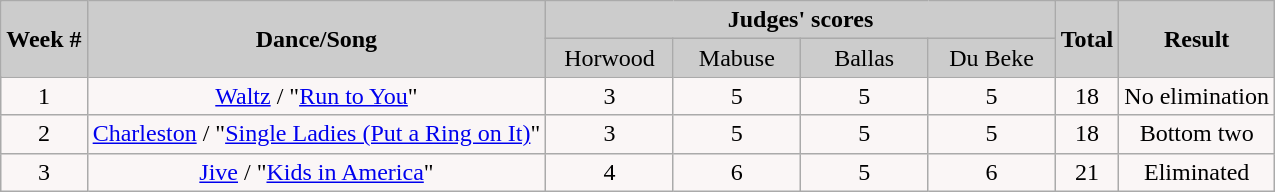<table class="wikitable collapsible collapsed">
<tr style="text-align: center; background:#ccc;">
<td rowspan="2"><strong>Week #</strong></td>
<td rowspan="2"><strong>Dance/Song</strong></td>
<td colspan="4"><strong>Judges' scores</strong></td>
<td rowspan="2"><strong>Total</strong></td>
<td rowspan="2"><strong>Result</strong></td>
</tr>
<tr style="text-align: center; background:#ccc;">
<td style="width:10%; ">Horwood</td>
<td style="width:10%; ">Mabuse</td>
<td style="width:10%; ">Ballas</td>
<td style="width:10%; ">Du Beke</td>
</tr>
<tr style="text-align: center; background:#faf6f6;">
<td>1</td>
<td><a href='#'>Waltz</a> / "<a href='#'>Run to You</a>"</td>
<td>3</td>
<td>5</td>
<td>5</td>
<td>5</td>
<td>18</td>
<td>No elimination</td>
</tr>
<tr style="text-align: center; background:#faf6f6;">
<td>2</td>
<td><a href='#'>Charleston</a> / "<a href='#'>Single Ladies (Put a Ring on It)</a>"</td>
<td>3</td>
<td>5</td>
<td>5</td>
<td>5</td>
<td>18</td>
<td>Bottom two</td>
</tr>
<tr style="text-align: center; background:#faf6f6;">
<td>3</td>
<td><a href='#'>Jive</a> / "<a href='#'>Kids in America</a>"</td>
<td>4</td>
<td>6</td>
<td>5</td>
<td>6</td>
<td>21</td>
<td>Eliminated</td>
</tr>
</table>
